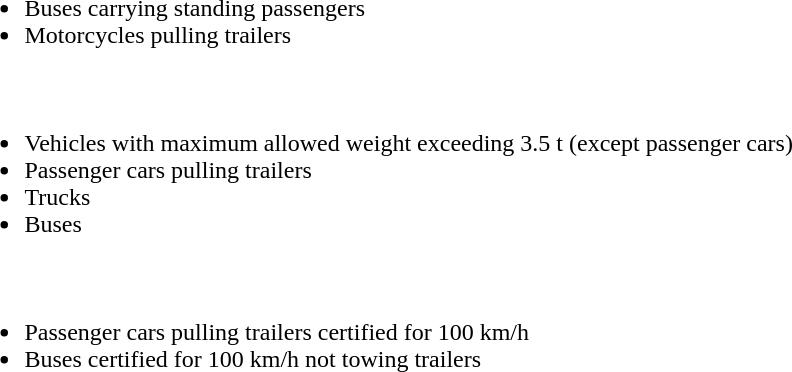<table>
<tr style="vertical-align:text-top">
<th></th>
<td><br><ul><li>Buses carrying standing passengers</li><li>Motorcycles pulling trailers</li></ul></td>
</tr>
<tr style="vertical-align:text-top">
<th></th>
<td><br><ul><li>Vehicles with maximum allowed weight exceeding 3.5 t (except passenger cars)</li><li>Passenger cars pulling trailers</li><li>Trucks</li><li>Buses</li></ul></td>
</tr>
<tr style="vertical-align:text-top">
<th></th>
<td><br><ul><li>Passenger cars pulling trailers certified for 100 km/h</li><li>Buses certified for 100 km/h not towing trailers</li></ul></td>
</tr>
</table>
